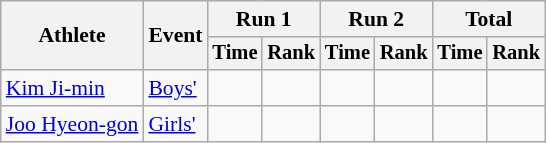<table class="wikitable" style="font-size:90%">
<tr>
<th rowspan="2">Athlete</th>
<th rowspan="2">Event</th>
<th colspan="2">Run 1</th>
<th colspan="2">Run 2</th>
<th colspan="2">Total</th>
</tr>
<tr style="font-size:95%">
<th>Time</th>
<th>Rank</th>
<th>Time</th>
<th>Rank</th>
<th>Time</th>
<th>Rank</th>
</tr>
<tr align=center>
<td align=left><a href='#'>Kim Ji-min</a></td>
<td align=left><a href='#'>Boys'</a></td>
<td></td>
<td></td>
<td></td>
<td></td>
<td></td>
<td></td>
</tr>
<tr align=center>
<td align=left><a href='#'>Joo Hyeon-gon</a></td>
<td align=left><a href='#'>Girls'</a></td>
<td></td>
<td></td>
<td></td>
<td></td>
<td></td>
<td></td>
</tr>
</table>
